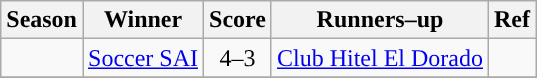<table class="sortable wikitable">
<tr>
<th scope="col">Season</th>
<th scope="col">Winner</th>
<th scope="col">Score</th>
<th scope="col">Runners–up</th>
<th>Ref</th>
</tr>
<tr>
<td align=center></td>
<td><a href='#'>Soccer SAI</a></td>
<td align=center>4–3</td>
<td><a href='#'>Club Hitel El Dorado</a></td>
<td></td>
</tr>
<tr>
</tr>
</table>
